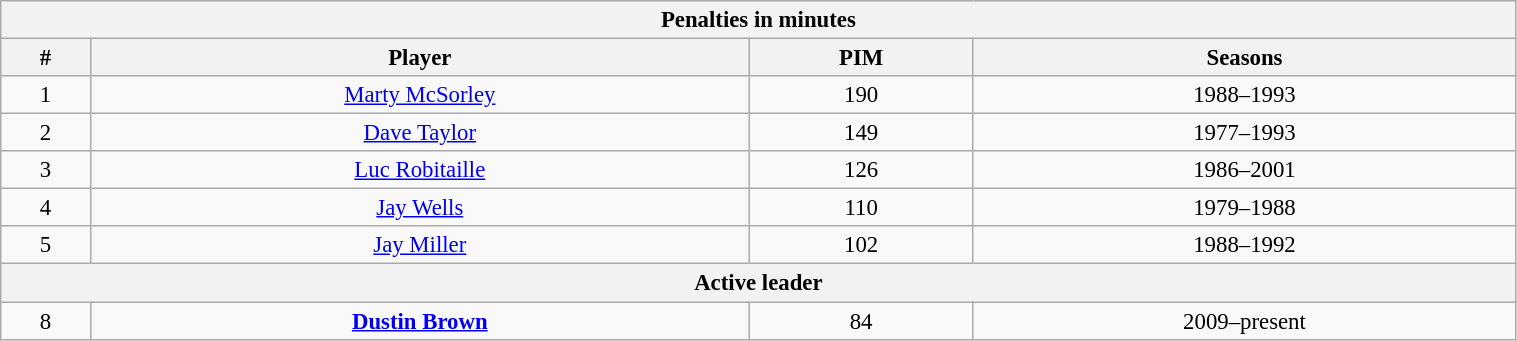<table class="wikitable" style="text-align: center; font-size: 95%" width="80%">
<tr>
<th colspan="4">Penalties in minutes</th>
</tr>
<tr>
<th>#</th>
<th>Player</th>
<th>PIM</th>
<th>Seasons</th>
</tr>
<tr>
<td>1</td>
<td><a href='#'>Marty McSorley</a></td>
<td>190</td>
<td>1988–1993</td>
</tr>
<tr>
<td>2</td>
<td><a href='#'>Dave Taylor</a></td>
<td>149</td>
<td>1977–1993</td>
</tr>
<tr>
<td>3</td>
<td><a href='#'>Luc Robitaille</a></td>
<td>126</td>
<td>1986–2001</td>
</tr>
<tr>
<td>4</td>
<td><a href='#'>Jay Wells</a></td>
<td>110</td>
<td>1979–1988</td>
</tr>
<tr>
<td>5</td>
<td><a href='#'>Jay Miller</a></td>
<td>102</td>
<td>1988–1992</td>
</tr>
<tr>
<th colspan="4">Active leader</th>
</tr>
<tr>
<td>8</td>
<td><strong><a href='#'>Dustin Brown</a></strong></td>
<td>84</td>
<td>2009–present</td>
</tr>
</table>
